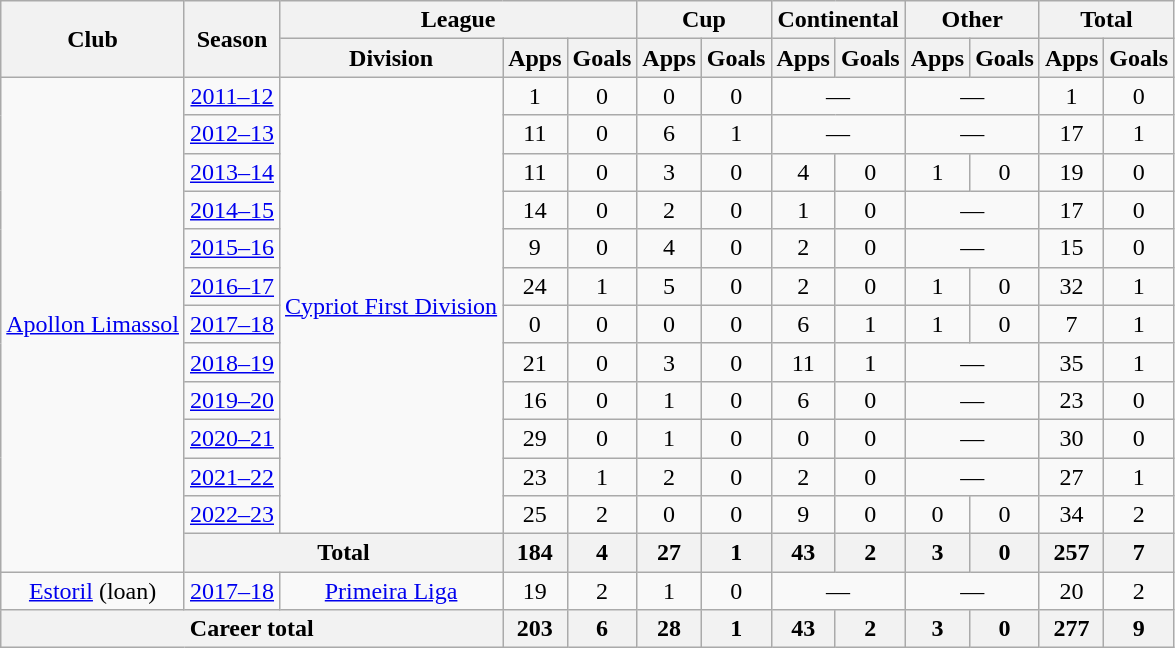<table class="wikitable" style="text-align:center">
<tr>
<th rowspan="2">Club</th>
<th rowspan="2">Season</th>
<th colspan="3">League</th>
<th colspan="2">Cup</th>
<th colspan="2">Continental</th>
<th colspan="2">Other</th>
<th colspan="2">Total</th>
</tr>
<tr>
<th>Division</th>
<th>Apps</th>
<th>Goals</th>
<th>Apps</th>
<th>Goals</th>
<th>Apps</th>
<th>Goals</th>
<th>Apps</th>
<th>Goals</th>
<th>Apps</th>
<th>Goals</th>
</tr>
<tr>
<td rowspan="13"><a href='#'>Apollon Limassol</a></td>
<td><a href='#'>2011–12</a></td>
<td rowspan="12"><a href='#'>Cypriot First Division</a></td>
<td>1</td>
<td>0</td>
<td>0</td>
<td>0</td>
<td colspan="2">—</td>
<td colspan="2">—</td>
<td>1</td>
<td>0</td>
</tr>
<tr>
<td><a href='#'>2012–13</a></td>
<td>11</td>
<td>0</td>
<td>6</td>
<td>1</td>
<td colspan="2">—</td>
<td colspan="2">—</td>
<td>17</td>
<td>1</td>
</tr>
<tr>
<td><a href='#'>2013–14</a></td>
<td>11</td>
<td>0</td>
<td>3</td>
<td>0</td>
<td>4</td>
<td>0</td>
<td>1</td>
<td>0</td>
<td>19</td>
<td>0</td>
</tr>
<tr>
<td><a href='#'>2014–15</a></td>
<td>14</td>
<td>0</td>
<td>2</td>
<td>0</td>
<td>1</td>
<td>0</td>
<td colspan="2">—</td>
<td>17</td>
<td>0</td>
</tr>
<tr>
<td><a href='#'>2015–16</a></td>
<td>9</td>
<td>0</td>
<td>4</td>
<td>0</td>
<td>2</td>
<td>0</td>
<td colspan="2">—</td>
<td>15</td>
<td>0</td>
</tr>
<tr>
<td><a href='#'>2016–17</a></td>
<td>24</td>
<td>1</td>
<td>5</td>
<td>0</td>
<td>2</td>
<td>0</td>
<td>1</td>
<td>0</td>
<td>32</td>
<td>1</td>
</tr>
<tr>
<td><a href='#'>2017–18</a></td>
<td>0</td>
<td>0</td>
<td>0</td>
<td>0</td>
<td>6</td>
<td>1</td>
<td>1</td>
<td>0</td>
<td>7</td>
<td>1</td>
</tr>
<tr>
<td><a href='#'>2018–19</a></td>
<td>21</td>
<td>0</td>
<td>3</td>
<td>0</td>
<td>11</td>
<td>1</td>
<td colspan="2">—</td>
<td>35</td>
<td>1</td>
</tr>
<tr>
<td><a href='#'>2019–20</a></td>
<td>16</td>
<td>0</td>
<td>1</td>
<td>0</td>
<td>6</td>
<td>0</td>
<td colspan="2">—</td>
<td>23</td>
<td>0</td>
</tr>
<tr>
<td><a href='#'>2020–21</a></td>
<td>29</td>
<td>0</td>
<td>1</td>
<td>0</td>
<td>0</td>
<td>0</td>
<td colspan="2">—</td>
<td>30</td>
<td>0</td>
</tr>
<tr>
<td><a href='#'>2021–22</a></td>
<td>23</td>
<td>1</td>
<td>2</td>
<td>0</td>
<td>2</td>
<td>0</td>
<td colspan="2">—</td>
<td>27</td>
<td>1</td>
</tr>
<tr>
<td><a href='#'>2022–23</a></td>
<td>25</td>
<td>2</td>
<td>0</td>
<td>0</td>
<td>9</td>
<td>0</td>
<td>0</td>
<td>0</td>
<td>34</td>
<td>2</td>
</tr>
<tr>
<th colspan="2">Total</th>
<th>184</th>
<th>4</th>
<th>27</th>
<th>1</th>
<th>43</th>
<th>2</th>
<th>3</th>
<th>0</th>
<th>257</th>
<th>7</th>
</tr>
<tr>
<td><a href='#'>Estoril</a> (loan)</td>
<td><a href='#'>2017–18</a></td>
<td><a href='#'>Primeira Liga</a></td>
<td>19</td>
<td>2</td>
<td>1</td>
<td>0</td>
<td colspan="2">—</td>
<td colspan="2">—</td>
<td>20</td>
<td>2</td>
</tr>
<tr>
<th colspan="3">Career total</th>
<th>203</th>
<th>6</th>
<th>28</th>
<th>1</th>
<th>43</th>
<th>2</th>
<th>3</th>
<th>0</th>
<th>277</th>
<th>9</th>
</tr>
</table>
